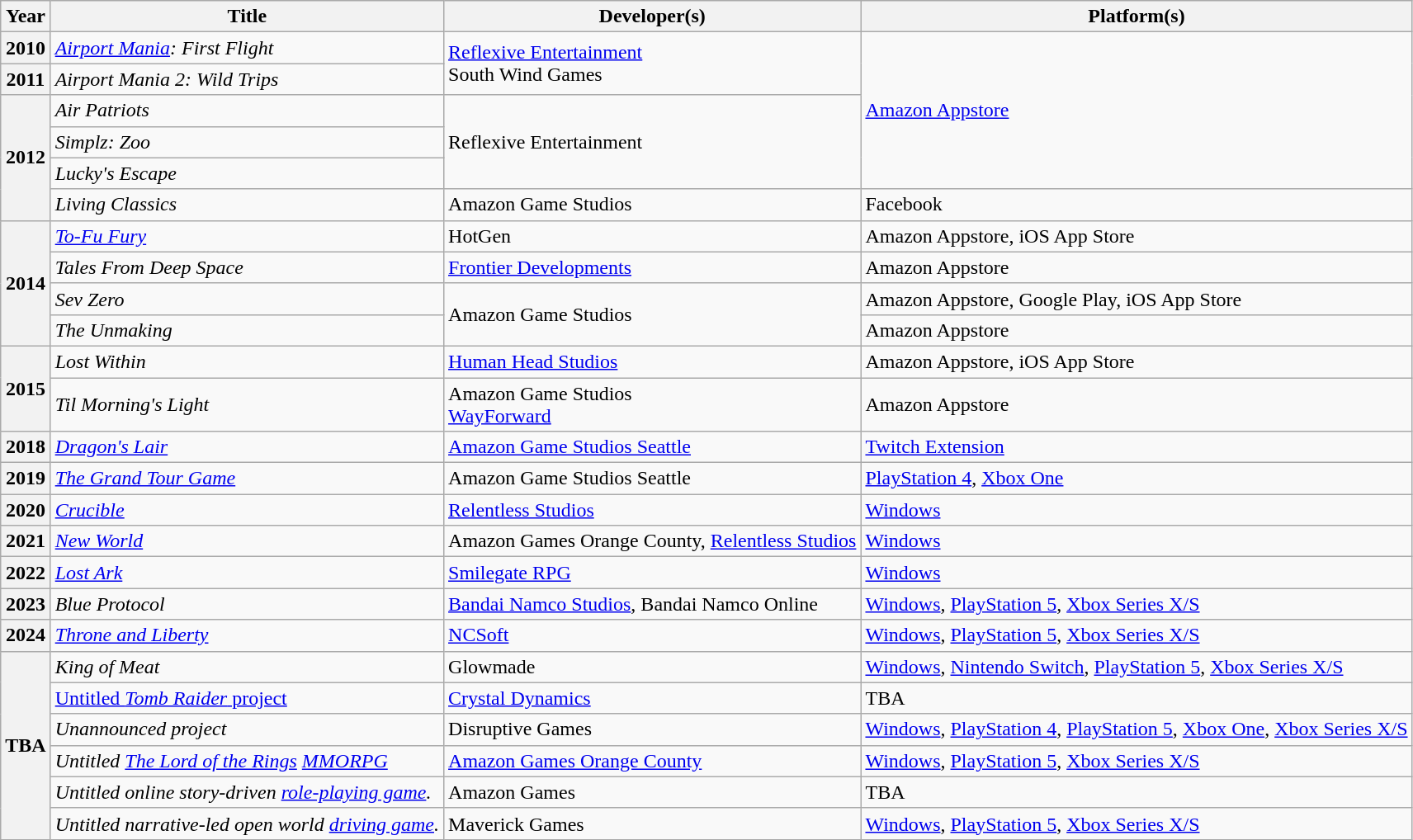<table class="wikitable sortable" style="width:auto;">
<tr>
<th>Year</th>
<th>Title</th>
<th>Developer(s)</th>
<th>Platform(s)</th>
</tr>
<tr>
<th>2010</th>
<td><em><a href='#'>Airport Mania</a>: First Flight</em></td>
<td rowspan="2"><a href='#'>Reflexive Entertainment</a><br>South Wind Games</td>
<td rowspan="5"><a href='#'>Amazon Appstore</a></td>
</tr>
<tr>
<th>2011</th>
<td><em>Airport Mania 2: Wild Trips</em></td>
</tr>
<tr>
<th rowspan="4">2012</th>
<td><em>Air Patriots</em></td>
<td rowspan="3">Reflexive Entertainment</td>
</tr>
<tr>
<td><em>Simplz: Zoo</em></td>
</tr>
<tr>
<td><em>Lucky's Escape</em></td>
</tr>
<tr>
<td><em>Living Classics</em></td>
<td>Amazon Game Studios</td>
<td>Facebook</td>
</tr>
<tr>
<th rowspan="4">2014</th>
<td><em><a href='#'>To-Fu Fury</a></em></td>
<td>HotGen</td>
<td>Amazon Appstore, iOS App Store</td>
</tr>
<tr>
<td><em>Tales From Deep Space</em></td>
<td><a href='#'>Frontier Developments</a></td>
<td>Amazon Appstore</td>
</tr>
<tr>
<td><em>Sev Zero</em></td>
<td rowspan="2">Amazon Game Studios</td>
<td>Amazon Appstore, Google Play, iOS App Store</td>
</tr>
<tr>
<td><em>The Unmaking</em></td>
<td>Amazon Appstore</td>
</tr>
<tr>
<th rowspan="2">2015</th>
<td><em>Lost Within</em></td>
<td><a href='#'>Human Head Studios</a></td>
<td>Amazon Appstore, iOS App Store</td>
</tr>
<tr>
<td><em>Til Morning's Light</em></td>
<td>Amazon Game Studios<br><a href='#'>WayForward</a></td>
<td>Amazon Appstore</td>
</tr>
<tr>
<th>2018</th>
<td><em><a href='#'>Dragon's Lair</a></em></td>
<td><a href='#'>Amazon Game Studios Seattle</a></td>
<td><a href='#'>Twitch Extension</a></td>
</tr>
<tr>
<th>2019</th>
<td><em><a href='#'>The Grand Tour Game</a></em></td>
<td>Amazon Game Studios Seattle</td>
<td><a href='#'>PlayStation 4</a>, <a href='#'>Xbox One</a></td>
</tr>
<tr>
<th>2020</th>
<td><em><a href='#'>Crucible</a></em></td>
<td><a href='#'>Relentless Studios</a></td>
<td><a href='#'>Windows</a></td>
</tr>
<tr>
<th>2021</th>
<td><em><a href='#'>New World</a></em></td>
<td>Amazon Games Orange County, <a href='#'>Relentless Studios</a></td>
<td><a href='#'>Windows</a></td>
</tr>
<tr>
<th>2022</th>
<td><em><a href='#'>Lost Ark</a></em></td>
<td><a href='#'>Smilegate RPG</a></td>
<td><a href='#'>Windows</a></td>
</tr>
<tr>
<th>2023</th>
<td><em>Blue Protocol</em></td>
<td><a href='#'>Bandai Namco Studios</a>, Bandai Namco Online</td>
<td><a href='#'>Windows</a>, <a href='#'>PlayStation 5</a>, <a href='#'>Xbox Series X/S</a></td>
</tr>
<tr>
<th>2024</th>
<td><em><a href='#'>Throne and Liberty</a></em></td>
<td><a href='#'>NCSoft</a></td>
<td><a href='#'>Windows</a>, <a href='#'>PlayStation 5</a>, <a href='#'>Xbox Series X/S</a></td>
</tr>
<tr>
<th rowspan="7">TBA</th>
<td><em>King of Meat</em></td>
<td>Glowmade</td>
<td><a href='#'>Windows</a>, <a href='#'>Nintendo Switch</a>, <a href='#'>PlayStation 5</a>, <a href='#'>Xbox Series X/S</a></td>
</tr>
<tr>
<td><a href='#'>Untitled <em>Tomb Raider</em> project</a><em> </em></td>
<td><a href='#'>Crystal Dynamics</a></td>
<td>TBA</td>
</tr>
<tr>
<td><em>Unannounced project</em></td>
<td>Disruptive Games</td>
<td><a href='#'>Windows</a>, <a href='#'>PlayStation 4</a>, <a href='#'>PlayStation 5</a>, <a href='#'>Xbox One</a>, <a href='#'>Xbox Series X/S</a></td>
</tr>
<tr>
<td><em>Untitled <a href='#'>The Lord of the Rings</a> <a href='#'>MMORPG</a></em></td>
<td><a href='#'>Amazon Games Orange County</a></td>
<td><a href='#'>Windows</a>, <a href='#'>PlayStation 5</a>, <a href='#'>Xbox Series X/S</a></td>
</tr>
<tr>
<td><em>Untitled online story-driven <a href='#'>role-playing game</a>.</em></td>
<td>Amazon Games</td>
<td>TBA</td>
</tr>
<tr>
<td><em>Untitled narrative-led open world <a href='#'>driving game</a>.</em></td>
<td>Maverick Games</td>
<td><a href='#'>Windows</a>, <a href='#'>PlayStation 5</a>, <a href='#'>Xbox Series X/S</a></td>
</tr>
</table>
